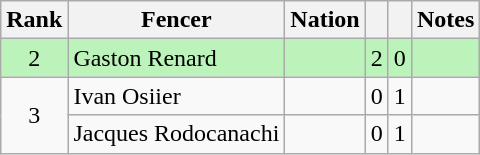<table class="wikitable sortable" style="text-align:center">
<tr>
<th>Rank</th>
<th>Fencer</th>
<th>Nation</th>
<th></th>
<th></th>
<th>Notes</th>
</tr>
<tr bgcolor=bbf3bb>
<td>2</td>
<td align=left>Gaston Renard</td>
<td align=left></td>
<td>2</td>
<td>0</td>
<td></td>
</tr>
<tr>
<td rowspan=2>3</td>
<td align=left>Ivan Osiier</td>
<td align=left></td>
<td>0</td>
<td>1</td>
<td></td>
</tr>
<tr>
<td align=left>Jacques Rodocanachi</td>
<td align=left></td>
<td>0</td>
<td>1</td>
<td></td>
</tr>
</table>
